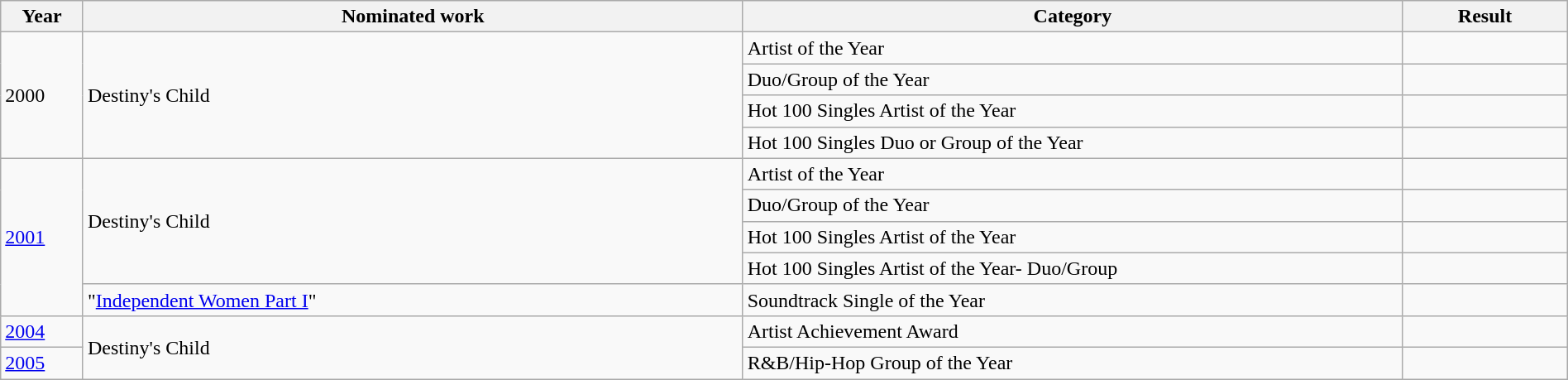<table class="wikitable" width="100%">
<tr>
<th width="5%">Year</th>
<th width="40%">Nominated work</th>
<th width="40%">Category</th>
<th width="10%">Result</th>
</tr>
<tr>
<td rowspan="4">2000</td>
<td rowspan="4">Destiny's Child</td>
<td>Artist of the Year</td>
<td></td>
</tr>
<tr>
<td>Duo/Group of the Year</td>
<td></td>
</tr>
<tr>
<td>Hot 100 Singles Artist of the Year</td>
<td></td>
</tr>
<tr>
<td>Hot 100 Singles Duo or Group of the Year</td>
<td></td>
</tr>
<tr>
<td rowspan="5"><a href='#'>2001</a></td>
<td rowspan="4">Destiny's Child</td>
<td>Artist of the Year</td>
<td></td>
</tr>
<tr>
<td>Duo/Group of the Year</td>
<td></td>
</tr>
<tr>
<td>Hot 100 Singles Artist of the Year</td>
<td></td>
</tr>
<tr>
<td>Hot 100 Singles Artist of the Year- Duo/Group</td>
<td></td>
</tr>
<tr>
<td>"<a href='#'>Independent Women Part I</a>"</td>
<td>Soundtrack Single of the Year</td>
<td></td>
</tr>
<tr>
<td><a href='#'>2004</a></td>
<td rowspan="2">Destiny's Child</td>
<td>Artist Achievement Award</td>
<td></td>
</tr>
<tr>
<td><a href='#'>2005</a></td>
<td>R&B/Hip-Hop Group of the Year</td>
<td></td>
</tr>
</table>
